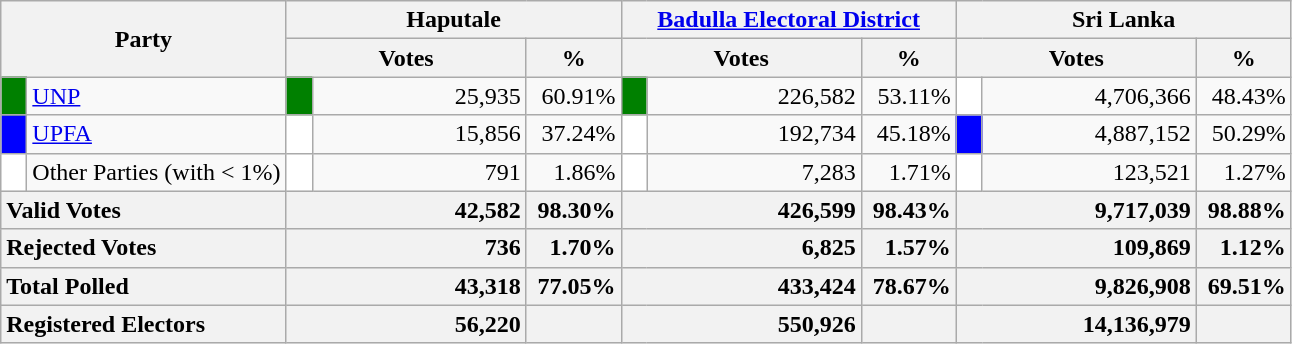<table class="wikitable">
<tr>
<th colspan="2" width="144px"rowspan="2">Party</th>
<th colspan="3" width="216px">Haputale</th>
<th colspan="3" width="216px"><a href='#'>Badulla Electoral District</a></th>
<th colspan="3" width="216px">Sri Lanka</th>
</tr>
<tr>
<th colspan="2" width="144px">Votes</th>
<th>%</th>
<th colspan="2" width="144px">Votes</th>
<th>%</th>
<th colspan="2" width="144px">Votes</th>
<th>%</th>
</tr>
<tr>
<td style="background-color:green;" width="10px"></td>
<td style="text-align:left;"><a href='#'>UNP</a></td>
<td style="background-color:green;" width="10px"></td>
<td style="text-align:right;">25,935</td>
<td style="text-align:right;">60.91%</td>
<td style="background-color:green;" width="10px"></td>
<td style="text-align:right;">226,582</td>
<td style="text-align:right;">53.11%</td>
<td style="background-color:white;" width="10px"></td>
<td style="text-align:right;">4,706,366</td>
<td style="text-align:right;">48.43%</td>
</tr>
<tr>
<td style="background-color:blue;" width="10px"></td>
<td style="text-align:left;"><a href='#'>UPFA</a></td>
<td style="background-color:white;" width="10px"></td>
<td style="text-align:right;">15,856</td>
<td style="text-align:right;">37.24%</td>
<td style="background-color:white;" width="10px"></td>
<td style="text-align:right;">192,734</td>
<td style="text-align:right;">45.18%</td>
<td style="background-color:blue;" width="10px"></td>
<td style="text-align:right;">4,887,152</td>
<td style="text-align:right;">50.29%</td>
</tr>
<tr>
<td style="background-color:white;" width="10px"></td>
<td style="text-align:left;">Other Parties (with < 1%)</td>
<td style="background-color:white;" width="10px"></td>
<td style="text-align:right;">791</td>
<td style="text-align:right;">1.86%</td>
<td style="background-color:white;" width="10px"></td>
<td style="text-align:right;">7,283</td>
<td style="text-align:right;">1.71%</td>
<td style="background-color:white;" width="10px"></td>
<td style="text-align:right;">123,521</td>
<td style="text-align:right;">1.27%</td>
</tr>
<tr>
<th colspan="2" width="144px"style="text-align:left;">Valid Votes</th>
<th style="text-align:right;"colspan="2" width="144px">42,582</th>
<th style="text-align:right;">98.30%</th>
<th style="text-align:right;"colspan="2" width="144px">426,599</th>
<th style="text-align:right;">98.43%</th>
<th style="text-align:right;"colspan="2" width="144px">9,717,039</th>
<th style="text-align:right;">98.88%</th>
</tr>
<tr>
<th colspan="2" width="144px"style="text-align:left;">Rejected Votes</th>
<th style="text-align:right;"colspan="2" width="144px">736</th>
<th style="text-align:right;">1.70%</th>
<th style="text-align:right;"colspan="2" width="144px">6,825</th>
<th style="text-align:right;">1.57%</th>
<th style="text-align:right;"colspan="2" width="144px">109,869</th>
<th style="text-align:right;">1.12%</th>
</tr>
<tr>
<th colspan="2" width="144px"style="text-align:left;">Total Polled</th>
<th style="text-align:right;"colspan="2" width="144px">43,318</th>
<th style="text-align:right;">77.05%</th>
<th style="text-align:right;"colspan="2" width="144px">433,424</th>
<th style="text-align:right;">78.67%</th>
<th style="text-align:right;"colspan="2" width="144px">9,826,908</th>
<th style="text-align:right;">69.51%</th>
</tr>
<tr>
<th colspan="2" width="144px"style="text-align:left;">Registered Electors</th>
<th style="text-align:right;"colspan="2" width="144px">56,220</th>
<th></th>
<th style="text-align:right;"colspan="2" width="144px">550,926</th>
<th></th>
<th style="text-align:right;"colspan="2" width="144px">14,136,979</th>
<th></th>
</tr>
</table>
